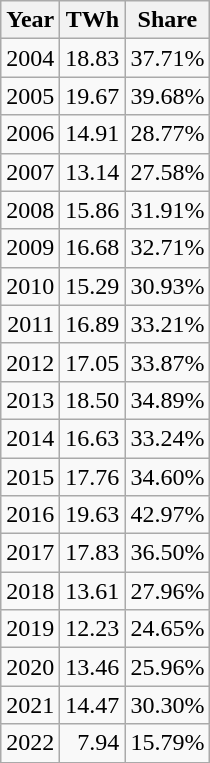<table class="wikitable sortable floatright col1left" style="text-align:right">
<tr>
<th>Year</th>
<th>TWh</th>
<th>Share</th>
</tr>
<tr>
<td>2004</td>
<td>18.83</td>
<td>37.71%</td>
</tr>
<tr>
<td>2005</td>
<td>19.67</td>
<td>39.68%</td>
</tr>
<tr>
<td>2006</td>
<td>14.91</td>
<td>28.77%</td>
</tr>
<tr>
<td>2007</td>
<td>13.14</td>
<td>27.58%</td>
</tr>
<tr>
<td>2008</td>
<td>15.86</td>
<td>31.91%</td>
</tr>
<tr>
<td>2009</td>
<td>16.68</td>
<td>32.71%</td>
</tr>
<tr>
<td>2010</td>
<td>15.29</td>
<td>30.93%</td>
</tr>
<tr>
<td>2011</td>
<td>16.89</td>
<td>33.21%</td>
</tr>
<tr>
<td>2012</td>
<td>17.05</td>
<td>33.87%</td>
</tr>
<tr>
<td>2013</td>
<td>18.50</td>
<td>34.89%</td>
</tr>
<tr>
<td>2014</td>
<td>16.63</td>
<td>33.24%</td>
</tr>
<tr>
<td>2015</td>
<td>17.76</td>
<td>34.60%</td>
</tr>
<tr>
<td>2016</td>
<td>19.63</td>
<td>42.97%</td>
</tr>
<tr>
<td>2017</td>
<td>17.83</td>
<td>36.50%</td>
</tr>
<tr>
<td>2018</td>
<td>13.61</td>
<td>27.96%</td>
</tr>
<tr>
<td>2019</td>
<td>12.23</td>
<td>24.65%</td>
</tr>
<tr>
<td>2020</td>
<td>13.46</td>
<td>25.96%</td>
</tr>
<tr>
<td>2021</td>
<td>14.47</td>
<td>30.30%</td>
</tr>
<tr>
<td>2022</td>
<td>7.94</td>
<td>15.79%</td>
</tr>
</table>
